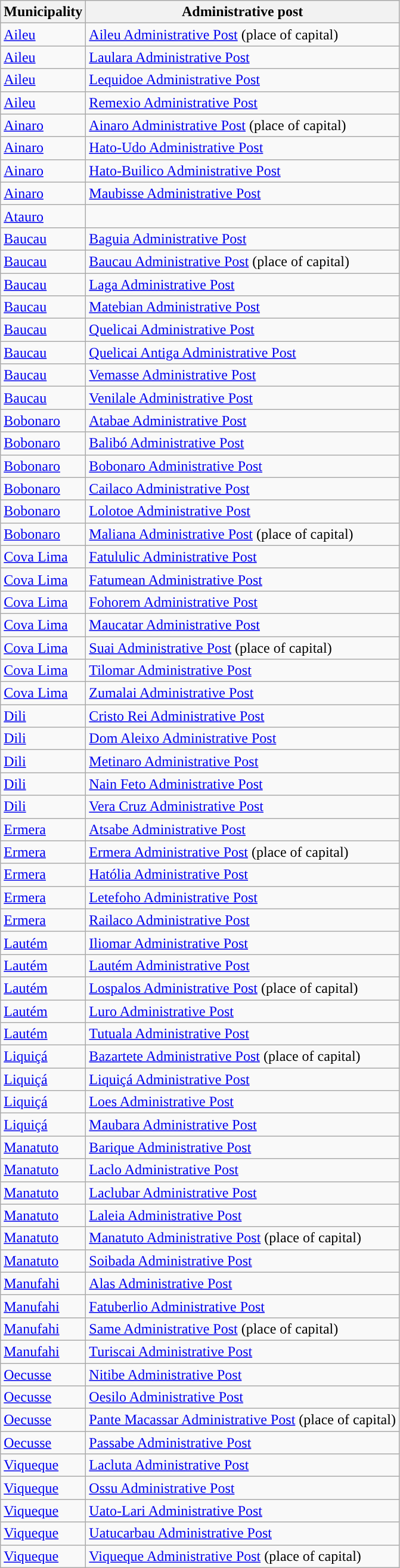<table class="wikitable sortable">
<tr>
<th>Municipality</th>
<th>Administrative post</th>
</tr>
<tr>
<td><a href='#'>Aileu</a></td>
<td><a href='#'>Aileu Administrative Post</a> (place of capital)</td>
</tr>
<tr>
<td><a href='#'>Aileu</a></td>
<td><a href='#'>Laulara Administrative Post</a></td>
</tr>
<tr>
<td><a href='#'>Aileu</a></td>
<td><a href='#'>Lequidoe Administrative Post</a></td>
</tr>
<tr>
<td><a href='#'>Aileu</a></td>
<td><a href='#'>Remexio Administrative Post</a></td>
</tr>
<tr>
<td><a href='#'>Ainaro</a></td>
<td><a href='#'>Ainaro Administrative Post</a> (place of capital)</td>
</tr>
<tr>
<td><a href='#'>Ainaro</a></td>
<td><a href='#'>Hato-Udo Administrative Post</a></td>
</tr>
<tr>
<td><a href='#'>Ainaro</a></td>
<td><a href='#'>Hato-Builico Administrative Post</a></td>
</tr>
<tr>
<td><a href='#'>Ainaro</a></td>
<td><a href='#'>Maubisse Administrative Post</a></td>
</tr>
<tr>
<td><a href='#'>Atauro</a></td>
<td></td>
</tr>
<tr>
<td><a href='#'>Baucau</a></td>
<td><a href='#'>Baguia Administrative Post</a></td>
</tr>
<tr>
<td><a href='#'>Baucau</a></td>
<td><a href='#'>Baucau Administrative Post</a> (place of capital)</td>
</tr>
<tr>
<td><a href='#'>Baucau</a></td>
<td><a href='#'>Laga Administrative Post</a></td>
</tr>
<tr>
<td><a href='#'>Baucau</a></td>
<td><a href='#'>Matebian Administrative Post</a></td>
</tr>
<tr>
<td><a href='#'>Baucau</a></td>
<td><a href='#'>Quelicai Administrative Post</a></td>
</tr>
<tr>
<td><a href='#'>Baucau</a></td>
<td><a href='#'>Quelicai Antiga Administrative Post</a></td>
</tr>
<tr>
<td><a href='#'>Baucau</a></td>
<td><a href='#'>Vemasse Administrative Post</a></td>
</tr>
<tr>
<td><a href='#'>Baucau</a></td>
<td><a href='#'>Venilale Administrative Post</a></td>
</tr>
<tr>
<td><a href='#'>Bobonaro</a></td>
<td><a href='#'>Atabae Administrative Post</a></td>
</tr>
<tr>
<td><a href='#'>Bobonaro</a></td>
<td><a href='#'>Balibó Administrative Post</a></td>
</tr>
<tr>
<td><a href='#'>Bobonaro</a></td>
<td><a href='#'>Bobonaro Administrative Post</a></td>
</tr>
<tr>
<td><a href='#'>Bobonaro</a></td>
<td><a href='#'>Cailaco Administrative Post</a></td>
</tr>
<tr>
<td><a href='#'>Bobonaro</a></td>
<td><a href='#'>Lolotoe Administrative Post</a></td>
</tr>
<tr>
<td><a href='#'>Bobonaro</a></td>
<td><a href='#'>Maliana Administrative Post</a> (place of capital)</td>
</tr>
<tr>
<td><a href='#'>Cova Lima</a></td>
<td><a href='#'>Fatululic Administrative Post</a></td>
</tr>
<tr>
<td><a href='#'>Cova Lima</a></td>
<td><a href='#'>Fatumean Administrative Post</a></td>
</tr>
<tr>
<td><a href='#'>Cova Lima</a></td>
<td><a href='#'>Fohorem Administrative Post</a></td>
</tr>
<tr>
<td><a href='#'>Cova Lima</a></td>
<td><a href='#'>Maucatar Administrative Post</a></td>
</tr>
<tr>
<td><a href='#'>Cova Lima</a></td>
<td><a href='#'>Suai Administrative Post</a> (place of capital)</td>
</tr>
<tr>
<td><a href='#'>Cova Lima</a></td>
<td><a href='#'>Tilomar Administrative Post</a></td>
</tr>
<tr>
<td><a href='#'>Cova Lima</a></td>
<td><a href='#'>Zumalai Administrative Post</a></td>
</tr>
<tr>
<td><a href='#'>Dili</a></td>
<td><a href='#'>Cristo Rei Administrative Post</a></td>
</tr>
<tr>
<td><a href='#'>Dili</a></td>
<td><a href='#'>Dom Aleixo Administrative Post</a></td>
</tr>
<tr>
<td><a href='#'>Dili</a></td>
<td><a href='#'>Metinaro Administrative Post</a></td>
</tr>
<tr>
<td><a href='#'>Dili</a></td>
<td><a href='#'>Nain Feto Administrative Post</a></td>
</tr>
<tr>
<td><a href='#'>Dili</a></td>
<td><a href='#'>Vera Cruz Administrative Post</a></td>
</tr>
<tr>
<td><a href='#'>Ermera</a></td>
<td><a href='#'>Atsabe Administrative Post</a></td>
</tr>
<tr>
<td><a href='#'>Ermera</a></td>
<td><a href='#'>Ermera Administrative Post</a> (place of capital)</td>
</tr>
<tr>
<td><a href='#'>Ermera</a></td>
<td><a href='#'>Hatólia Administrative Post</a></td>
</tr>
<tr>
<td><a href='#'>Ermera</a></td>
<td><a href='#'>Letefoho Administrative Post</a></td>
</tr>
<tr>
<td><a href='#'>Ermera</a></td>
<td><a href='#'>Railaco Administrative Post</a></td>
</tr>
<tr>
<td><a href='#'>Lautém</a></td>
<td><a href='#'>Iliomar Administrative Post</a></td>
</tr>
<tr>
<td><a href='#'>Lautém</a></td>
<td><a href='#'>Lautém Administrative Post</a></td>
</tr>
<tr>
<td><a href='#'>Lautém</a></td>
<td><a href='#'>Lospalos Administrative Post</a> (place of capital)</td>
</tr>
<tr>
<td><a href='#'>Lautém</a></td>
<td><a href='#'>Luro Administrative Post</a></td>
</tr>
<tr>
<td><a href='#'>Lautém</a></td>
<td><a href='#'>Tutuala Administrative Post</a></td>
</tr>
<tr>
<td><a href='#'>Liquiçá</a></td>
<td><a href='#'>Bazartete Administrative Post</a> (place of capital)</td>
</tr>
<tr>
<td><a href='#'>Liquiçá</a></td>
<td><a href='#'>Liquiçá Administrative Post</a></td>
</tr>
<tr>
<td><a href='#'>Liquiçá</a></td>
<td><a href='#'>Loes Administrative Post</a></td>
</tr>
<tr>
<td><a href='#'>Liquiçá</a></td>
<td><a href='#'>Maubara Administrative Post</a></td>
</tr>
<tr>
<td><a href='#'>Manatuto</a></td>
<td><a href='#'>Barique Administrative Post</a></td>
</tr>
<tr>
<td><a href='#'>Manatuto</a></td>
<td><a href='#'>Laclo Administrative Post</a></td>
</tr>
<tr>
<td><a href='#'>Manatuto</a></td>
<td><a href='#'>Laclubar Administrative Post</a></td>
</tr>
<tr>
<td><a href='#'>Manatuto</a></td>
<td><a href='#'>Laleia Administrative Post</a></td>
</tr>
<tr>
<td><a href='#'>Manatuto</a></td>
<td><a href='#'>Manatuto Administrative Post</a> (place of capital)</td>
</tr>
<tr>
<td><a href='#'>Manatuto</a></td>
<td><a href='#'>Soibada Administrative Post</a></td>
</tr>
<tr>
<td><a href='#'>Manufahi</a></td>
<td><a href='#'>Alas Administrative Post</a></td>
</tr>
<tr>
<td><a href='#'>Manufahi</a></td>
<td><a href='#'>Fatuberlio Administrative Post</a></td>
</tr>
<tr>
<td><a href='#'>Manufahi</a></td>
<td><a href='#'>Same Administrative Post</a> (place of capital)</td>
</tr>
<tr>
<td><a href='#'>Manufahi</a></td>
<td><a href='#'>Turiscai Administrative Post</a></td>
</tr>
<tr>
<td><a href='#'>Oecusse</a></td>
<td><a href='#'>Nitibe Administrative Post</a></td>
</tr>
<tr>
<td><a href='#'>Oecusse</a></td>
<td><a href='#'>Oesilo Administrative Post</a></td>
</tr>
<tr>
<td><a href='#'>Oecusse</a></td>
<td><a href='#'>Pante Macassar Administrative Post</a> (place of capital)</td>
</tr>
<tr>
<td><a href='#'>Oecusse</a></td>
<td><a href='#'>Passabe Administrative Post</a></td>
</tr>
<tr>
<td><a href='#'>Viqueque</a></td>
<td><a href='#'>Lacluta Administrative Post</a></td>
</tr>
<tr>
<td><a href='#'>Viqueque</a></td>
<td><a href='#'>Ossu Administrative Post</a></td>
</tr>
<tr>
<td><a href='#'>Viqueque</a></td>
<td><a href='#'>Uato-Lari Administrative Post</a></td>
</tr>
<tr>
<td><a href='#'>Viqueque</a></td>
<td><a href='#'>Uatucarbau Administrative Post</a></td>
</tr>
<tr>
<td><a href='#'>Viqueque</a></td>
<td><a href='#'>Viqueque Administrative Post</a> (place of capital)</td>
</tr>
</table>
